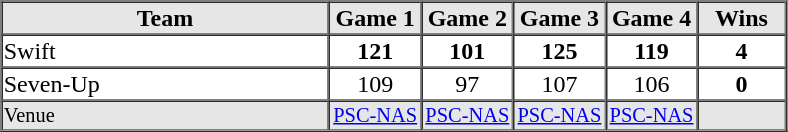<table border="1" cellspacing="0"  style="width:525px; margin:auto;">
<tr style="text-align:center; background:#e6e6e6;">
<th style="text-align:center; width:30%;">Team</th>
<th width=8%>Game 1</th>
<th width=8%>Game 2</th>
<th width=8%>Game 3</th>
<th width=8%>Game 4</th>
<th width=8%>Wins</th>
</tr>
<tr style="text-align:center;">
<td align=left>Swift</td>
<td><strong>121</strong></td>
<td><strong>101</strong></td>
<td><strong>125</strong></td>
<td><strong>119</strong></td>
<td><strong>4</strong></td>
</tr>
<tr style="text-align:center;">
<td align=left>Seven-Up</td>
<td>109</td>
<td>97</td>
<td>107</td>
<td>106</td>
<td><strong>0</strong></td>
</tr>
<tr style="text-align:center; font-size:85%; background:#e6e6e6;">
<td align=left>Venue</td>
<td><a href='#'>PSC-NAS</a></td>
<td><a href='#'>PSC-NAS</a></td>
<td><a href='#'>PSC-NAS</a></td>
<td><a href='#'>PSC-NAS</a></td>
<td></td>
</tr>
</table>
